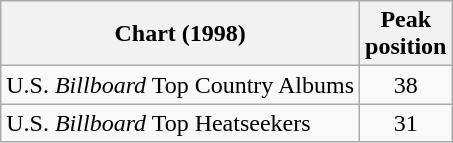<table class="wikitable">
<tr>
<th>Chart (1998)</th>
<th>Peak<br>position</th>
</tr>
<tr>
<td>U.S. <em>Billboard</em> Top Country Albums</td>
<td align="center">38</td>
</tr>
<tr>
<td>U.S. <em>Billboard</em> Top Heatseekers</td>
<td align="center">31</td>
</tr>
</table>
